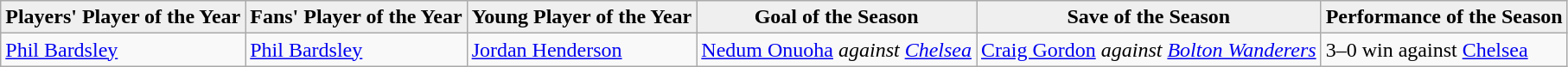<table class="wikitable">
<tr>
<th scope="col" style="background:#efefef;">Players' Player of the Year</th>
<th scope="col" style="background:#efefef;">Fans' Player of the Year</th>
<th scope="col" style="background:#efefef;">Young Player of the Year</th>
<th scope="col" style="background:#efefef;">Goal of the Season</th>
<th scope="col" style="background:#efefef;">Save of the Season</th>
<th scope="col" style="background:#efefef;">Performance of the Season</th>
</tr>
<tr>
<td><a href='#'>Phil Bardsley</a></td>
<td><a href='#'>Phil Bardsley</a></td>
<td><a href='#'>Jordan Henderson</a></td>
<td><a href='#'>Nedum Onuoha</a> <em>against <a href='#'>Chelsea</a></em></td>
<td><a href='#'>Craig Gordon</a> <em>against <a href='#'>Bolton Wanderers</a></em></td>
<td>3–0 win against <a href='#'>Chelsea</a></td>
</tr>
</table>
